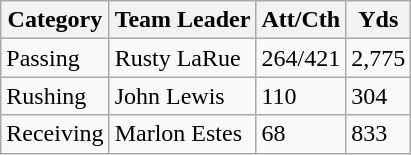<table class="wikitable">
<tr>
<th>Category</th>
<th>Team Leader</th>
<th>Att/Cth</th>
<th>Yds</th>
</tr>
<tr style="background: ##ddffdd;">
<td>Passing</td>
<td>Rusty LaRue</td>
<td>264/421</td>
<td>2,775</td>
</tr>
<tr style="background: ##ffdddd;">
<td>Rushing</td>
<td>John Lewis</td>
<td>110</td>
<td>304</td>
</tr>
<tr style="background: ##ddffdd;">
<td>Receiving</td>
<td>Marlon Estes</td>
<td>68</td>
<td>833</td>
</tr>
</table>
